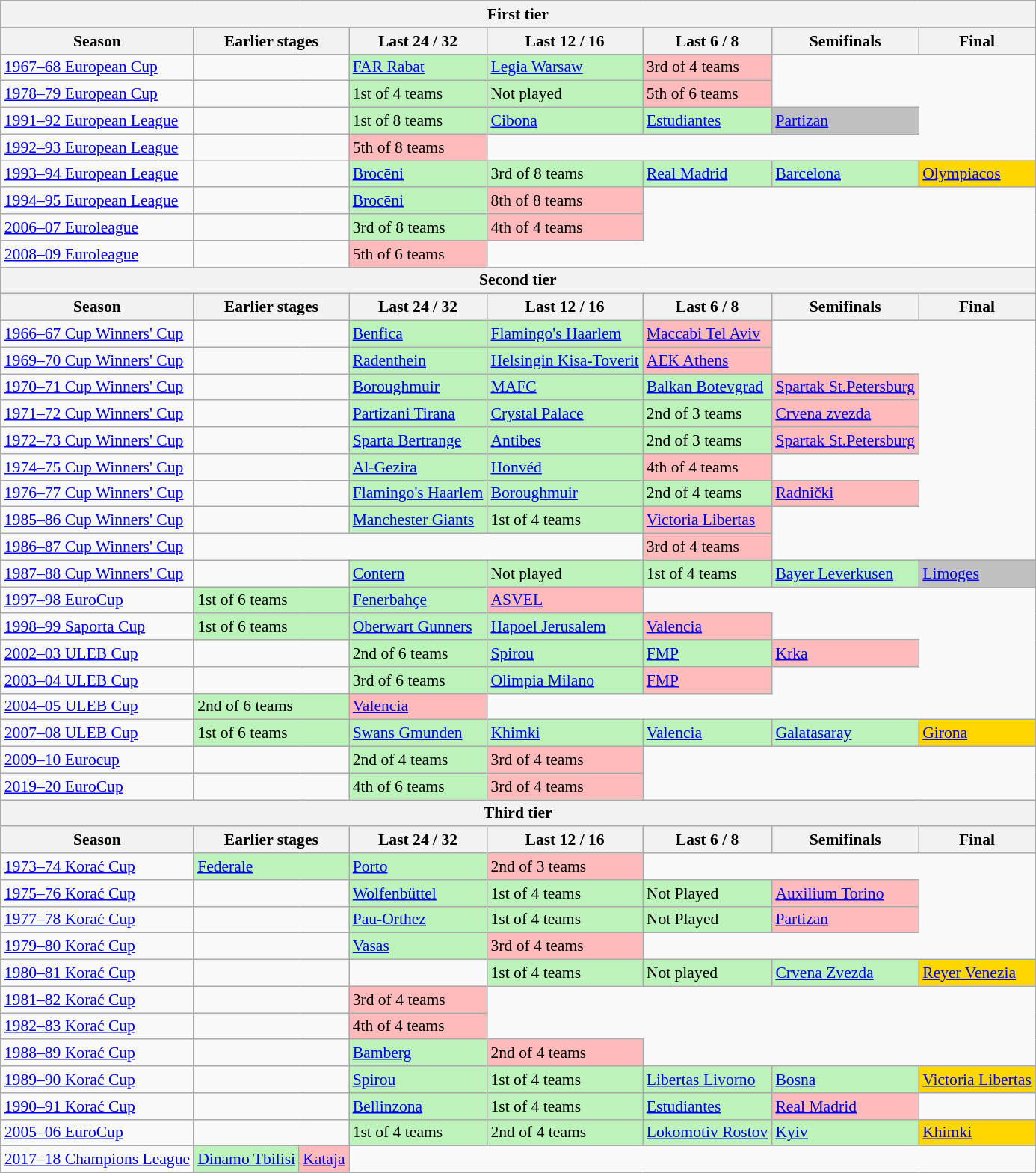<table class="wikitable" style="font-size:90%">
<tr>
<th colspan=8>First tier</th>
</tr>
<tr>
<th>Season</th>
<th colspan=2>Earlier stages</th>
<th>Last 24 / 32</th>
<th>Last 12 / 16</th>
<th>Last 6 / 8</th>
<th>Semifinals</th>
<th>Final</th>
</tr>
<tr>
<td><a href='#'>1967–68 European Cup</a></td>
<td colspan=2></td>
<td bgcolor=#BBF3BB> <a href='#'>FAR Rabat</a></td>
<td bgcolor=#BBF3BB> <a href='#'>Legia Warsaw</a></td>
<td bgcolor=#FFBBBB>3rd of 4 teams</td>
</tr>
<tr>
<td><a href='#'>1978–79 European Cup</a></td>
<td colspan=2></td>
<td bgcolor=#BBF3BB>1st of 4 teams</td>
<td bgcolor=#BBF3BB>Not played</td>
<td bgcolor=#FFBBBB>5th of 6 teams</td>
</tr>
<tr>
<td><a href='#'>1991–92 European League</a></td>
<td colspan=2></td>
<td bgcolor=#BBF3BB>1st of 8 teams</td>
<td bgcolor=#BBF3BB> <a href='#'>Cibona</a></td>
<td bgcolor=#BBF3BB> <a href='#'>Estudiantes</a></td>
<td bgcolor=silver> <a href='#'>Partizan</a></td>
</tr>
<tr>
<td><a href='#'>1992–93 European League</a></td>
<td colspan=2></td>
<td bgcolor=#FFBBBB>5th of 8 teams</td>
</tr>
<tr>
<td><a href='#'>1993–94 European League</a></td>
<td colspan=2></td>
<td bgcolor=#BBF3BB> <a href='#'>Brocēni</a></td>
<td bgcolor=#BBF3BB>3rd of 8 teams</td>
<td bgcolor=#BBF3BB> <a href='#'>Real Madrid</a></td>
<td bgcolor=#BBF3BB> <a href='#'>Barcelona</a></td>
<td bgcolor=gold> <a href='#'>Olympiacos</a></td>
</tr>
<tr>
<td><a href='#'>1994–95 European League</a></td>
<td colspan=2></td>
<td bgcolor=#BBF3BB> <a href='#'>Brocēni</a></td>
<td bgcolor=#FFBBBB>8th of 8 teams</td>
</tr>
<tr>
<td><a href='#'>2006–07 Euroleague</a></td>
<td colspan=2></td>
<td bgcolor=#BBF3BB>3rd of 8 teams</td>
<td bgcolor=#FFBBBB>4th of 4 teams</td>
</tr>
<tr>
<td><a href='#'>2008–09 Euroleague</a></td>
<td colspan=2></td>
<td bgcolor=#FFBBBB>5th of 6 teams</td>
</tr>
<tr>
<th colspan=8>Second tier</th>
</tr>
<tr>
<th>Season</th>
<th colspan=2>Earlier stages</th>
<th>Last 24 / 32</th>
<th>Last 12 / 16</th>
<th>Last 6 / 8</th>
<th>Semifinals</th>
<th>Final</th>
</tr>
<tr>
<td><a href='#'>1966–67 Cup Winners' Cup</a></td>
<td colspan=2></td>
<td bgcolor=#BBF3BB> <a href='#'>Benfica</a></td>
<td bgcolor=#BBF3BB> <a href='#'>Flamingo's Haarlem</a></td>
<td bgcolor=#FFBBBB> <a href='#'>Maccabi Tel Aviv</a></td>
</tr>
<tr>
<td><a href='#'>1969–70 Cup Winners' Cup</a></td>
<td colspan=2></td>
<td bgcolor=#BBF3BB> <a href='#'>Radenthein</a></td>
<td bgcolor=#BBF3BB> <a href='#'>Helsingin Kisa-Toverit</a></td>
<td bgcolor=#FFBBBB> <a href='#'>AEK Athens</a></td>
</tr>
<tr>
<td><a href='#'>1970–71 Cup Winners' Cup</a></td>
<td colspan=2></td>
<td bgcolor=#BBF3BB> <a href='#'>Boroughmuir</a></td>
<td bgcolor=#BBF3BB> <a href='#'>MAFC</a></td>
<td bgcolor=#BBF3BB> <a href='#'>Balkan Botevgrad</a></td>
<td bgcolor=#FFBBBB> <a href='#'>Spartak St.Petersburg</a></td>
</tr>
<tr>
<td><a href='#'>1971–72 Cup Winners' Cup</a></td>
<td colspan=2></td>
<td bgcolor=#BBF3BB> <a href='#'>Partizani Tirana</a></td>
<td bgcolor=#BBF3BB> <a href='#'>Crystal Palace</a></td>
<td bgcolor=#BBF3BB>2nd of 3 teams</td>
<td bgcolor=#FFBBBB> <a href='#'>Crvena zvezda</a></td>
</tr>
<tr>
<td><a href='#'>1972–73 Cup Winners' Cup</a></td>
<td colspan=2></td>
<td bgcolor=#BBF3BB> <a href='#'>Sparta Bertrange</a></td>
<td bgcolor=#BBF3BB> <a href='#'>Antibes</a></td>
<td bgcolor=#BBF3BB>2nd of 3 teams</td>
<td bgcolor=#FFBBBB> <a href='#'>Spartak St.Petersburg</a></td>
</tr>
<tr>
<td><a href='#'>1974–75 Cup Winners' Cup</a></td>
<td colspan=2></td>
<td bgcolor=#BBF3BB> <a href='#'>Al-Gezira</a></td>
<td bgcolor=#BBF3BB> <a href='#'>Honvéd</a></td>
<td bgcolor=#FFBBBB>4th of 4 teams</td>
</tr>
<tr>
<td><a href='#'>1976–77 Cup Winners' Cup</a></td>
<td colspan=2></td>
<td bgcolor=#BBF3BB> <a href='#'>Flamingo's Haarlem</a></td>
<td bgcolor=#BBF3BB> <a href='#'>Boroughmuir</a></td>
<td bgcolor=#BBF3BB>2nd of 4 teams</td>
<td bgcolor=#FFBBBB> <a href='#'>Radnički</a></td>
</tr>
<tr>
<td><a href='#'>1985–86 Cup Winners' Cup</a></td>
<td colspan=2></td>
<td bgcolor=#BBF3BB> <a href='#'>Manchester Giants</a></td>
<td bgcolor=#BBF3BB>1st of 4 teams</td>
<td bgcolor=#FFBBBB> <a href='#'>Victoria Libertas</a></td>
</tr>
<tr>
<td><a href='#'>1986–87 Cup Winners' Cup</a></td>
<td colspan=4></td>
<td bgcolor=#FFBBBB>3rd of 4 teams</td>
</tr>
<tr>
<td><a href='#'>1987–88 Cup Winners' Cup</a></td>
<td colspan=2></td>
<td bgcolor=#BBF3BB> <a href='#'>Contern</a></td>
<td bgcolor=#BBF3BB>Not played</td>
<td bgcolor=#BBF3BB>1st of 4 teams</td>
<td bgcolor=#BBF3BB> <a href='#'>Bayer Leverkusen</a></td>
<td bgcolor=silver> <a href='#'>Limoges</a></td>
</tr>
<tr>
<td><a href='#'>1997–98 EuroCup</a></td>
<td colspan=2 bgcolor=#BBF3BB>1st of 6 teams</td>
<td bgcolor=#BBF3BB> <a href='#'>Fenerbahçe</a></td>
<td bgcolor=#FFBBBB> <a href='#'>ASVEL</a></td>
</tr>
<tr>
<td><a href='#'>1998–99 Saporta Cup</a></td>
<td colspan=2 bgcolor=#BBF3BB>1st of 6 teams</td>
<td bgcolor=#BBF3BB> <a href='#'>Oberwart Gunners</a></td>
<td bgcolor=#BBF3BB> <a href='#'>Hapoel Jerusalem</a></td>
<td bgcolor=#FFBBBB> <a href='#'>Valencia</a></td>
</tr>
<tr>
<td><a href='#'>2002–03 ULEB Cup</a></td>
<td colspan=2></td>
<td bgcolor=#BBF3BB>2nd of 6 teams</td>
<td bgcolor=#BBF3BB> <a href='#'>Spirou</a></td>
<td bgcolor=#BBF3BB> <a href='#'>FMP</a></td>
<td bgcolor=#FFBBBB> <a href='#'>Krka</a></td>
</tr>
<tr>
<td><a href='#'>2003–04 ULEB Cup</a></td>
<td colspan=2></td>
<td bgcolor=#BBF3BB>3rd of 6 teams</td>
<td bgcolor=#BBF3BB> <a href='#'>Olimpia Milano</a></td>
<td bgcolor=#FFBBBB> <a href='#'>FMP</a></td>
</tr>
<tr>
<td><a href='#'>2004–05 ULEB Cup</a></td>
<td colspan=2 bgcolor=#BBF3BB>2nd of 6 teams</td>
<td bgcolor=#FFBBBB> <a href='#'>Valencia</a></td>
</tr>
<tr>
<td><a href='#'>2007–08 ULEB Cup</a></td>
<td colspan=2 bgcolor=#BBF3BB>1st of 6 teams</td>
<td bgcolor=#BBF3BB> <a href='#'>Swans Gmunden</a></td>
<td bgcolor=#BBF3BB> <a href='#'>Khimki</a></td>
<td bgcolor=#BBF3BB> <a href='#'>Valencia</a></td>
<td bgcolor=#BBF3BB> <a href='#'>Galatasaray</a></td>
<td bgcolor=gold> <a href='#'>Girona</a></td>
</tr>
<tr>
<td><a href='#'>2009–10 Eurocup</a></td>
<td colspan=2></td>
<td bgcolor=#BBF3BB>2nd of 4 teams</td>
<td bgcolor=#FFBBBB>3rd of 4 teams</td>
</tr>
<tr>
<td><a href='#'>2019–20 EuroCup</a></td>
<td colspan=2></td>
<td bgcolor=#BBF3BB>4th of 6 teams</td>
<td bgcolor=#FFBBBB>3rd of 4 teams</td>
</tr>
<tr>
<th colspan=8>Third tier</th>
</tr>
<tr>
<th>Season</th>
<th colspan=2>Earlier stages</th>
<th>Last 24 / 32</th>
<th>Last 12 / 16</th>
<th>Last 6 / 8</th>
<th>Semifinals</th>
<th>Final</th>
</tr>
<tr>
<td><a href='#'>1973–74 Korać Cup</a></td>
<td colspan=2 bgcolor=#BBF3BB> <a href='#'>Federale</a></td>
<td bgcolor=#BBF3BB> <a href='#'>Porto</a></td>
<td bgcolor=#FFBBBB>2nd of 3 teams</td>
</tr>
<tr>
<td><a href='#'>1975–76 Korać Cup</a></td>
<td colspan=2></td>
<td bgcolor=#BBF3BB> <a href='#'>Wolfenbüttel</a></td>
<td bgcolor=#BBF3BB>1st of 4 teams</td>
<td bgcolor=#BBF3BB>Not Played</td>
<td bgcolor=#FFBBBB> <a href='#'>Auxilium Torino</a></td>
</tr>
<tr>
<td><a href='#'>1977–78 Korać Cup</a></td>
<td colspan=2></td>
<td bgcolor=#BBF3BB> <a href='#'>Pau-Orthez</a></td>
<td bgcolor=#BBF3BB>1st of 4 teams</td>
<td bgcolor=#BBF3BB>Not Played</td>
<td bgcolor=#FFBBBB> <a href='#'>Partizan</a></td>
</tr>
<tr>
<td><a href='#'>1979–80 Korać Cup</a></td>
<td colspan=2></td>
<td bgcolor=#BBF3BB> <a href='#'>Vasas</a></td>
<td bgcolor=#FFBBBB>3rd of 4 teams</td>
</tr>
<tr>
<td><a href='#'>1980–81 Korać Cup</a></td>
<td colspan=2></td>
<td></td>
<td bgcolor=#BBF3BB>1st of 4 teams</td>
<td bgcolor=#BBF3BB>Not played</td>
<td bgcolor=#BBF3BB> <a href='#'>Crvena Zvezda</a></td>
<td bgcolor=gold> <a href='#'>Reyer Venezia</a></td>
</tr>
<tr>
<td><a href='#'>1981–82 Korać Cup</a></td>
<td colspan=2></td>
<td bgcolor=#FFBBBB>3rd of 4 teams</td>
</tr>
<tr>
<td><a href='#'>1982–83 Korać Cup</a></td>
<td colspan=2></td>
<td bgcolor=#FFBBBB>4th of 4 teams</td>
</tr>
<tr>
<td><a href='#'>1988–89 Korać Cup</a></td>
<td colspan=2></td>
<td bgcolor=#BBF3BB> <a href='#'>Bamberg</a></td>
<td bgcolor=#FFBBBB>2nd of 4 teams</td>
</tr>
<tr>
<td><a href='#'>1989–90 Korać Cup</a></td>
<td colspan=2></td>
<td bgcolor=#BBF3BB> <a href='#'>Spirou</a></td>
<td bgcolor=#BBF3BB>1st of 4 teams</td>
<td bgcolor=#BBF3BB> <a href='#'>Libertas Livorno</a></td>
<td bgcolor=#BBF3BB> <a href='#'>Bosna</a></td>
<td bgcolor=gold> <a href='#'>Victoria Libertas</a></td>
</tr>
<tr>
<td><a href='#'>1990–91 Korać Cup</a></td>
<td colspan=2></td>
<td bgcolor=#BBF3BB> <a href='#'>Bellinzona</a></td>
<td bgcolor=#BBF3BB>1st of 4 teams</td>
<td bgcolor=#BBF3BB> <a href='#'>Estudiantes</a></td>
<td bgcolor=#FFBBBB> <a href='#'>Real Madrid</a></td>
</tr>
<tr>
<td><a href='#'>2005–06 EuroCup</a></td>
<td colspan=2></td>
<td bgcolor=#BBF3BB>1st of 4 teams</td>
<td bgcolor=#BBF3BB>2nd of 4 teams</td>
<td bgcolor=#BBF3BB> <a href='#'>Lokomotiv Rostov</a></td>
<td bgcolor=#BBF3BB> <a href='#'>Kyiv</a></td>
<td bgcolor=gold> <a href='#'>Khimki</a></td>
</tr>
<tr>
<td><a href='#'>2017–18 Champions League</a></td>
<td bgcolor=#BBF3BB> <a href='#'>Dinamo Tbilisi</a></td>
<td bgcolor=#FFBBBB> <a href='#'>Kataja</a></td>
</tr>
</table>
